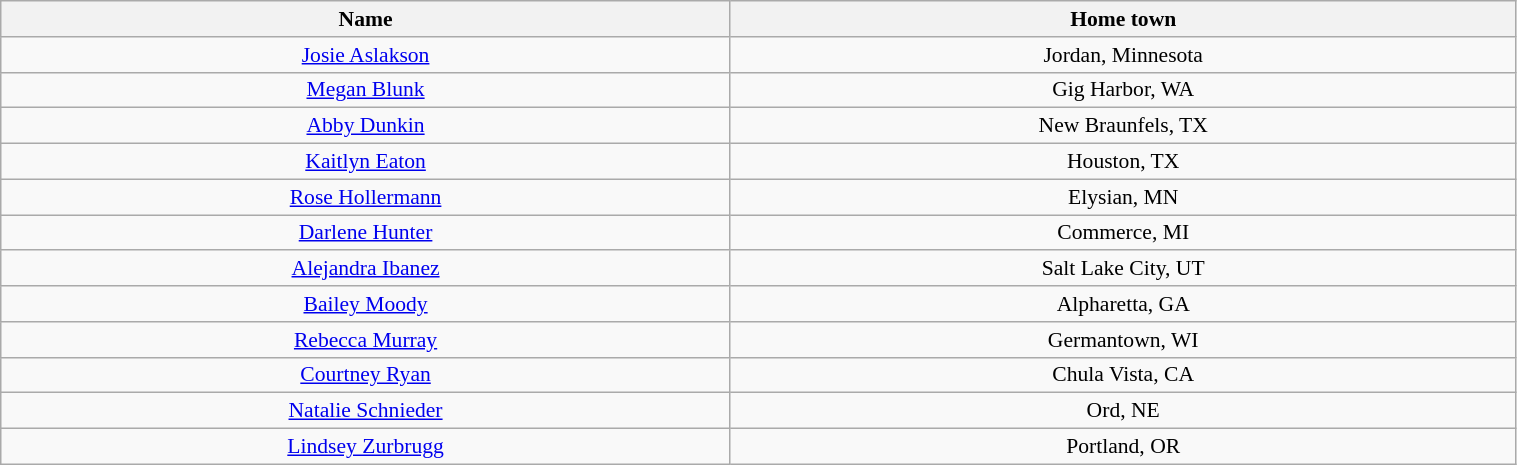<table width="80%" class="wikitable sortable" style="font-size: 90%; text-align: center;">
<tr>
<th>Name</th>
<th>Home town</th>
</tr>
<tr>
<td><a href='#'>Josie Aslakson</a></td>
<td>Jordan, Minnesota</td>
</tr>
<tr>
<td><a href='#'>Megan Blunk</a></td>
<td>Gig Harbor, WA</td>
</tr>
<tr>
<td><a href='#'>Abby Dunkin</a></td>
<td>New Braunfels, TX</td>
</tr>
<tr>
<td><a href='#'>Kaitlyn Eaton</a></td>
<td>Houston, TX</td>
</tr>
<tr>
<td><a href='#'>Rose Hollermann</a></td>
<td>Elysian, MN</td>
</tr>
<tr>
<td><a href='#'>Darlene Hunter</a></td>
<td>Commerce, MI</td>
</tr>
<tr>
<td><a href='#'>Alejandra Ibanez</a></td>
<td>Salt Lake City, UT</td>
</tr>
<tr>
<td><a href='#'>Bailey Moody</a></td>
<td>Alpharetta, GA</td>
</tr>
<tr>
<td><a href='#'>Rebecca Murray</a></td>
<td>Germantown, WI</td>
</tr>
<tr>
<td><a href='#'>Courtney Ryan</a></td>
<td>Chula Vista, CA</td>
</tr>
<tr>
<td><a href='#'>Natalie Schnieder</a></td>
<td>Ord, NE</td>
</tr>
<tr>
<td><a href='#'>Lindsey Zurbrugg</a></td>
<td>Portland, OR</td>
</tr>
</table>
